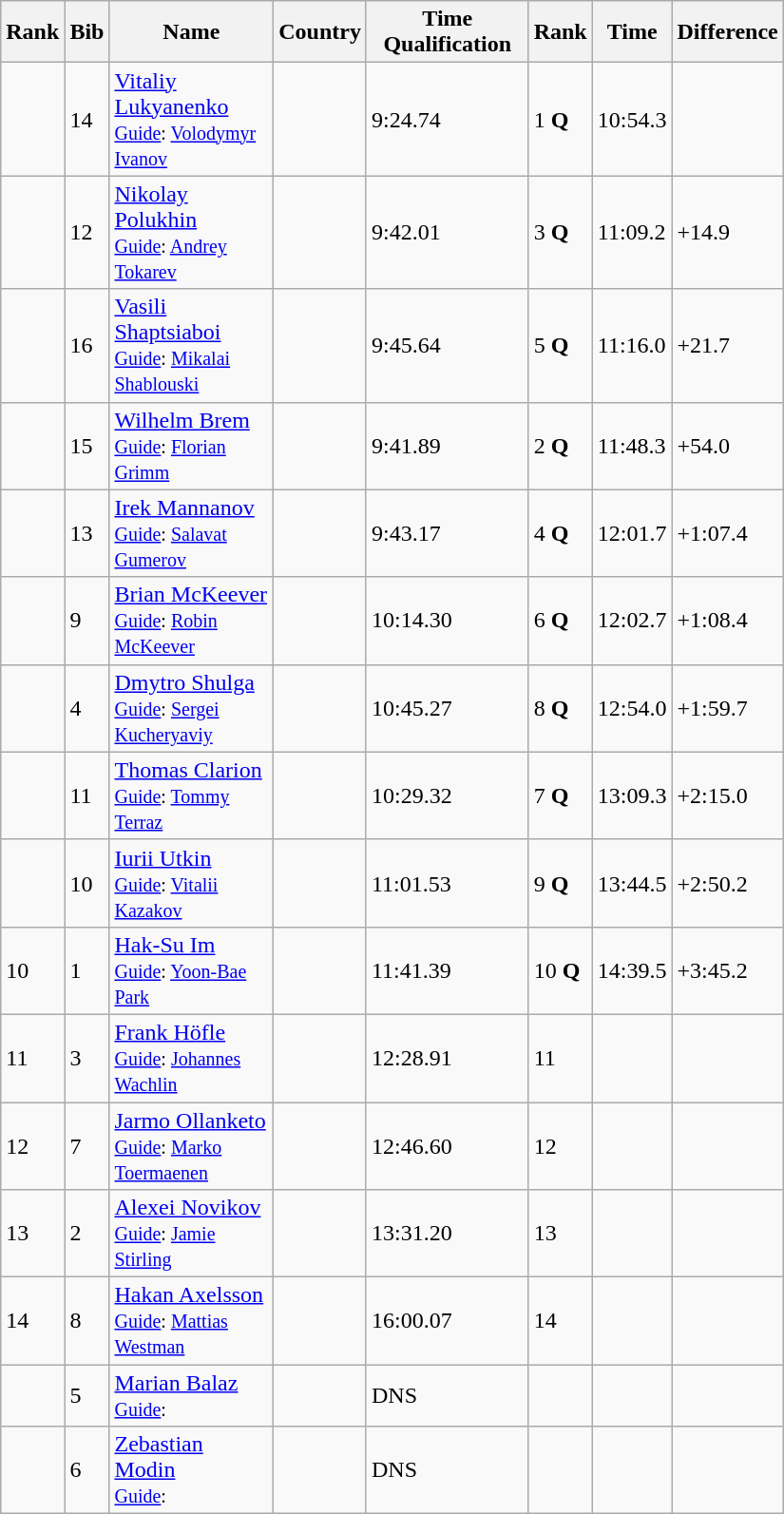<table class="wikitable" style="width:550px">
<tr>
<th>Rank</th>
<th>Bib</th>
<th>Name</th>
<th>Country</th>
<th>Time Qualification</th>
<th>Rank</th>
<th>Time</th>
<th>Difference</th>
</tr>
<tr>
<td></td>
<td>14</td>
<td align=left><a href='#'>Vitaliy Lukyanenko</a><br><small><a href='#'>Guide</a>: <a href='#'>Volodymyr Ivanov</a></small></td>
<td align=left></td>
<td>9:24.74</td>
<td>1 <strong>Q</strong></td>
<td>10:54.3</td>
<td></td>
</tr>
<tr>
<td></td>
<td>12</td>
<td align=left><a href='#'>Nikolay Polukhin</a><br><small><a href='#'>Guide</a>: <a href='#'>Andrey Tokarev</a></small></td>
<td align=left></td>
<td>9:42.01</td>
<td>3 <strong>Q</strong></td>
<td>11:09.2</td>
<td>+14.9</td>
</tr>
<tr>
<td></td>
<td>16</td>
<td align=left><a href='#'>Vasili Shaptsiaboi</a><br><small><a href='#'>Guide</a>: <a href='#'>Mikalai Shablouski</a></small></td>
<td align=left></td>
<td>9:45.64</td>
<td>5 <strong>Q</strong></td>
<td>11:16.0</td>
<td>+21.7</td>
</tr>
<tr>
<td></td>
<td>15</td>
<td align=left><a href='#'>Wilhelm Brem</a><br><small><a href='#'>Guide</a>: <a href='#'>Florian Grimm</a></small></td>
<td align=left></td>
<td>9:41.89</td>
<td>2 <strong>Q</strong></td>
<td>11:48.3</td>
<td>+54.0</td>
</tr>
<tr>
<td></td>
<td>13</td>
<td align=left><a href='#'>Irek Mannanov</a><br><small><a href='#'>Guide</a>: <a href='#'>Salavat Gumerov</a></small></td>
<td align=left></td>
<td>9:43.17</td>
<td>4 <strong>Q</strong></td>
<td>12:01.7</td>
<td>+1:07.4</td>
</tr>
<tr>
<td></td>
<td>9</td>
<td align=left><a href='#'>Brian McKeever</a><br><small><a href='#'>Guide</a>: <a href='#'>Robin McKeever</a></small></td>
<td align=left></td>
<td>10:14.30</td>
<td>6 <strong>Q</strong></td>
<td>12:02.7</td>
<td>+1:08.4</td>
</tr>
<tr>
<td></td>
<td>4</td>
<td align=left><a href='#'>Dmytro Shulga</a><br><small><a href='#'>Guide</a>: <a href='#'>Sergei Kucheryaviy</a></small></td>
<td align=left></td>
<td>10:45.27</td>
<td>8 <strong>Q</strong></td>
<td>12:54.0</td>
<td>+1:59.7</td>
</tr>
<tr>
<td></td>
<td>11</td>
<td align=left><a href='#'>Thomas Clarion</a><br><small><a href='#'>Guide</a>: <a href='#'>Tommy Terraz</a></small></td>
<td align=left></td>
<td>10:29.32</td>
<td>7 <strong>Q</strong></td>
<td>13:09.3</td>
<td>+2:15.0</td>
</tr>
<tr>
<td></td>
<td>10</td>
<td align=left><a href='#'>Iurii Utkin</a><br><small><a href='#'>Guide</a>: <a href='#'>Vitalii Kazakov</a></small></td>
<td align=left></td>
<td>11:01.53</td>
<td>9 <strong>Q</strong></td>
<td>13:44.5</td>
<td>+2:50.2</td>
</tr>
<tr>
<td>10</td>
<td>1</td>
<td align=left><a href='#'>Hak-Su Im</a><br><small><a href='#'>Guide</a>: <a href='#'>Yoon-Bae Park</a></small></td>
<td align=left></td>
<td>11:41.39</td>
<td>10 <strong>Q</strong></td>
<td>14:39.5</td>
<td>+3:45.2</td>
</tr>
<tr>
<td>11</td>
<td>3</td>
<td align=left><a href='#'>Frank Höfle</a><br><small><a href='#'>Guide</a>: <a href='#'>Johannes Wachlin</a></small></td>
<td align=left></td>
<td>12:28.91</td>
<td>11</td>
<td></td>
<td></td>
</tr>
<tr>
<td>12</td>
<td>7</td>
<td align=left><a href='#'>Jarmo Ollanketo</a><br><small><a href='#'>Guide</a>: <a href='#'>Marko Toermaenen</a></small></td>
<td align=left></td>
<td>12:46.60</td>
<td>12</td>
<td></td>
<td></td>
</tr>
<tr>
<td>13</td>
<td>2</td>
<td align=left><a href='#'>Alexei Novikov</a><br><small><a href='#'>Guide</a>: <a href='#'>Jamie Stirling</a></small></td>
<td align=left></td>
<td>13:31.20</td>
<td>13</td>
<td></td>
<td></td>
</tr>
<tr>
<td>14</td>
<td>8</td>
<td align=left><a href='#'>Hakan Axelsson</a><br><small><a href='#'>Guide</a>: <a href='#'>Mattias Westman</a></small></td>
<td align=left></td>
<td>16:00.07</td>
<td>14</td>
<td></td>
<td></td>
</tr>
<tr>
<td></td>
<td>5</td>
<td align=left><a href='#'>Marian Balaz</a><br><small><a href='#'>Guide</a>: </small></td>
<td align=left></td>
<td>DNS</td>
<td></td>
<td></td>
<td></td>
</tr>
<tr>
<td></td>
<td>6</td>
<td align=left><a href='#'>Zebastian Modin</a><br><small><a href='#'>Guide</a>: </small></td>
<td align=left></td>
<td>DNS</td>
<td></td>
<td></td>
<td></td>
</tr>
</table>
